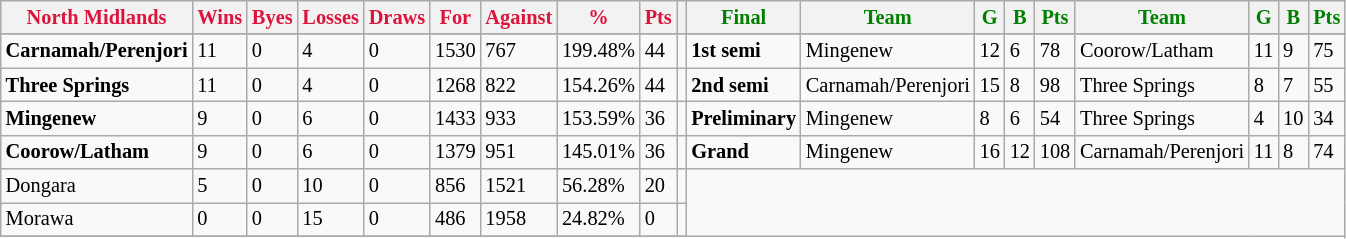<table style="font-size: 85%; text-align: left;" class="wikitable">
<tr>
<th style="color:crimson">North Midlands</th>
<th style="color:crimson">Wins</th>
<th style="color:crimson">Byes</th>
<th style="color:crimson">Losses</th>
<th style="color:crimson">Draws</th>
<th style="color:crimson">For</th>
<th style="color:crimson">Against</th>
<th style="color:crimson">%</th>
<th style="color:crimson">Pts</th>
<th></th>
<th style="color:green">Final</th>
<th style="color:green">Team</th>
<th style="color:green">G</th>
<th style="color:green">B</th>
<th style="color:green">Pts</th>
<th style="color:green">Team</th>
<th style="color:green">G</th>
<th style="color:green">B</th>
<th style="color:green">Pts</th>
</tr>
<tr>
</tr>
<tr>
</tr>
<tr>
<td><strong>	Carnamah/Perenjori	</strong></td>
<td>11</td>
<td>0</td>
<td>4</td>
<td>0</td>
<td>1530</td>
<td>767</td>
<td>199.48%</td>
<td>44</td>
<td></td>
<td><strong>1st semi</strong></td>
<td>Mingenew</td>
<td>12</td>
<td>6</td>
<td>78</td>
<td>Coorow/Latham</td>
<td>11</td>
<td>9</td>
<td>75</td>
</tr>
<tr>
<td><strong>	Three Springs	</strong></td>
<td>11</td>
<td>0</td>
<td>4</td>
<td>0</td>
<td>1268</td>
<td>822</td>
<td>154.26%</td>
<td>44</td>
<td></td>
<td><strong>2nd semi</strong></td>
<td>Carnamah/Perenjori</td>
<td>15</td>
<td>8</td>
<td>98</td>
<td>Three Springs</td>
<td>8</td>
<td>7</td>
<td>55</td>
</tr>
<tr ||>
<td><strong>	Mingenew	</strong></td>
<td>9</td>
<td>0</td>
<td>6</td>
<td>0</td>
<td>1433</td>
<td>933</td>
<td>153.59%</td>
<td>36</td>
<td></td>
<td><strong>Preliminary</strong></td>
<td>Mingenew</td>
<td>8</td>
<td>6</td>
<td>54</td>
<td>Three Springs</td>
<td>4</td>
<td>10</td>
<td>34</td>
</tr>
<tr>
<td><strong>	Coorow/Latham	</strong></td>
<td>9</td>
<td>0</td>
<td>6</td>
<td>0</td>
<td>1379</td>
<td>951</td>
<td>145.01%</td>
<td>36</td>
<td></td>
<td><strong>Grand</strong></td>
<td>Mingenew</td>
<td>16</td>
<td>12</td>
<td>108</td>
<td>Carnamah/Perenjori</td>
<td>11</td>
<td>8</td>
<td>74</td>
</tr>
<tr>
<td>Dongara</td>
<td>5</td>
<td>0</td>
<td>10</td>
<td>0</td>
<td>856</td>
<td>1521</td>
<td>56.28%</td>
<td>20</td>
<td></td>
</tr>
<tr>
<td>Morawa</td>
<td>0</td>
<td>0</td>
<td>15</td>
<td>0</td>
<td>486</td>
<td>1958</td>
<td>24.82%</td>
<td>0</td>
<td></td>
</tr>
<tr>
</tr>
</table>
